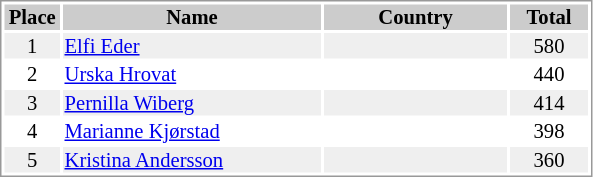<table border="0" style="border: 1px solid #999; background-color:#FFFFFF; text-align:center; font-size:86%; line-height:15px;">
<tr align="center" bgcolor="#CCCCCC">
<th width=35>Place</th>
<th width=170>Name</th>
<th width=120>Country</th>
<th width=50>Total</th>
</tr>
<tr bgcolor="#EFEFEF">
<td>1</td>
<td align="left"><a href='#'>Elfi Eder</a></td>
<td align="left"></td>
<td>580</td>
</tr>
<tr>
<td>2</td>
<td align="left"><a href='#'>Urska Hrovat</a></td>
<td align="left"></td>
<td>440</td>
</tr>
<tr bgcolor="#EFEFEF">
<td>3</td>
<td align="left"><a href='#'>Pernilla Wiberg</a></td>
<td align="left"></td>
<td>414</td>
</tr>
<tr>
<td>4</td>
<td align="left"><a href='#'>Marianne Kjørstad</a></td>
<td align="left"></td>
<td>398</td>
</tr>
<tr bgcolor="#EFEFEF">
<td>5</td>
<td align="left"><a href='#'>Kristina Andersson</a></td>
<td align="left"></td>
<td>360</td>
</tr>
</table>
